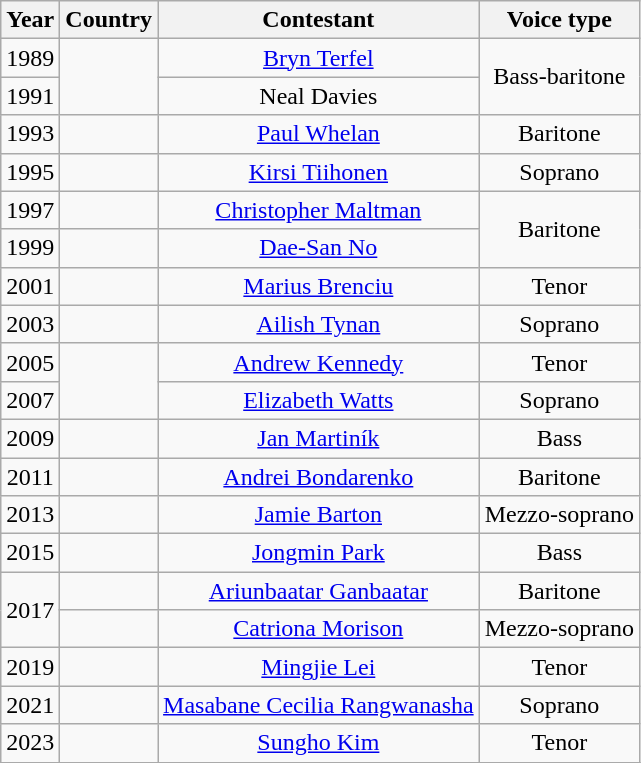<table class="wikitable" style="text-align:center">
<tr>
<th>Year</th>
<th>Country</th>
<th>Contestant</th>
<th>Voice type</th>
</tr>
<tr>
<td>1989</td>
<td rowspan="2"></td>
<td><a href='#'>Bryn Terfel</a></td>
<td rowspan="2">Bass-baritone</td>
</tr>
<tr>
<td>1991</td>
<td>Neal Davies</td>
</tr>
<tr>
<td>1993</td>
<td></td>
<td><a href='#'>Paul Whelan</a></td>
<td>Baritone</td>
</tr>
<tr>
<td>1995</td>
<td></td>
<td><a href='#'>Kirsi Tiihonen</a></td>
<td>Soprano</td>
</tr>
<tr>
<td>1997</td>
<td></td>
<td><a href='#'>Christopher Maltman</a></td>
<td rowspan="2">Baritone</td>
</tr>
<tr>
<td>1999</td>
<td></td>
<td><a href='#'>Dae-San No</a></td>
</tr>
<tr>
<td>2001</td>
<td></td>
<td><a href='#'>Marius Brenciu</a></td>
<td>Tenor</td>
</tr>
<tr>
<td>2003</td>
<td></td>
<td><a href='#'>Ailish Tynan</a></td>
<td>Soprano</td>
</tr>
<tr>
<td>2005</td>
<td rowspan="2"></td>
<td><a href='#'>Andrew Kennedy</a></td>
<td>Tenor</td>
</tr>
<tr>
<td>2007</td>
<td><a href='#'>Elizabeth Watts</a></td>
<td>Soprano</td>
</tr>
<tr>
<td>2009</td>
<td></td>
<td><a href='#'>Jan Martiník</a></td>
<td>Bass</td>
</tr>
<tr>
<td>2011</td>
<td></td>
<td><a href='#'>Andrei Bondarenko</a></td>
<td>Baritone</td>
</tr>
<tr>
<td>2013</td>
<td></td>
<td><a href='#'>Jamie Barton</a></td>
<td>Mezzo-soprano</td>
</tr>
<tr>
<td>2015</td>
<td></td>
<td><a href='#'>Jongmin Park</a></td>
<td>Bass</td>
</tr>
<tr>
<td rowspan="2">2017</td>
<td></td>
<td><a href='#'>Ariunbaatar Ganbaatar</a></td>
<td>Baritone</td>
</tr>
<tr>
<td></td>
<td><a href='#'>Catriona Morison</a></td>
<td>Mezzo-soprano</td>
</tr>
<tr>
<td>2019</td>
<td></td>
<td><a href='#'>Mingjie Lei</a></td>
<td>Tenor</td>
</tr>
<tr>
<td>2021</td>
<td></td>
<td><a href='#'>Masabane Cecilia Rangwanasha</a></td>
<td>Soprano</td>
</tr>
<tr>
<td>2023</td>
<td></td>
<td><a href='#'>Sungho Kim</a></td>
<td>Tenor</td>
</tr>
<tr>
</tr>
</table>
